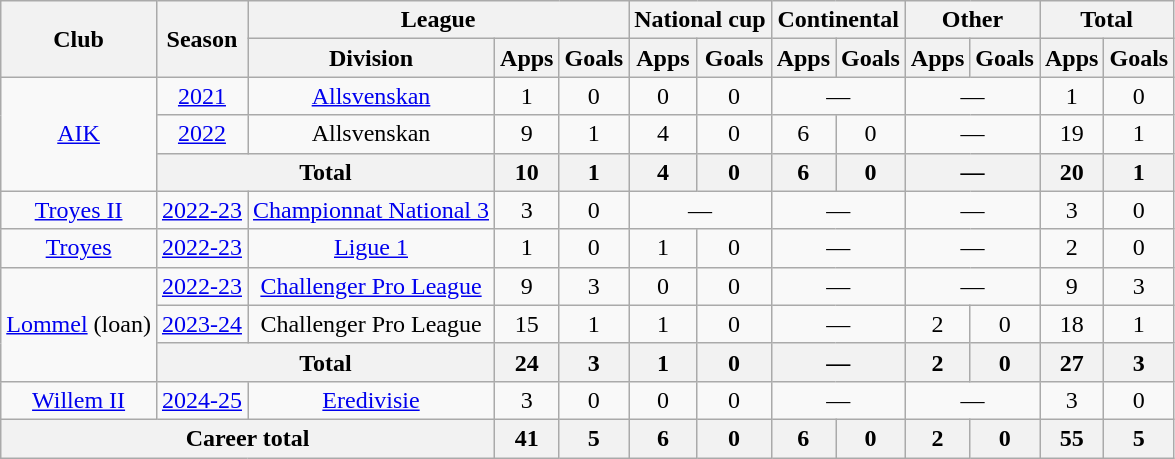<table class="wikitable" style="text-align: center;">
<tr>
<th rowspan="2">Club</th>
<th rowspan="2">Season</th>
<th colspan="3">League</th>
<th colspan="2">National cup</th>
<th colspan="2">Continental</th>
<th colspan="2">Other</th>
<th colspan="2">Total</th>
</tr>
<tr>
<th>Division</th>
<th>Apps</th>
<th>Goals</th>
<th>Apps</th>
<th>Goals</th>
<th>Apps</th>
<th>Goals</th>
<th>Apps</th>
<th>Goals</th>
<th>Apps</th>
<th>Goals</th>
</tr>
<tr>
<td rowspan="3"><a href='#'>AIK</a></td>
<td><a href='#'>2021</a></td>
<td><a href='#'>Allsvenskan</a></td>
<td>1</td>
<td>0</td>
<td>0</td>
<td>0</td>
<td colspan="2">—</td>
<td colspan="2">—</td>
<td>1</td>
<td>0</td>
</tr>
<tr>
<td><a href='#'>2022</a></td>
<td>Allsvenskan</td>
<td>9</td>
<td>1</td>
<td>4</td>
<td>0</td>
<td>6</td>
<td>0</td>
<td colspan="2">—</td>
<td>19</td>
<td>1</td>
</tr>
<tr>
<th colspan="2">Total</th>
<th>10</th>
<th>1</th>
<th>4</th>
<th>0</th>
<th>6</th>
<th>0</th>
<th colspan="2">—</th>
<th>20</th>
<th>1</th>
</tr>
<tr>
<td><a href='#'>Troyes II</a></td>
<td><a href='#'>2022-23</a></td>
<td><a href='#'>Championnat National 3</a></td>
<td>3</td>
<td>0</td>
<td colspan="2">—</td>
<td colspan="2">—</td>
<td colspan="2">—</td>
<td>3</td>
<td>0</td>
</tr>
<tr>
<td><a href='#'>Troyes</a></td>
<td><a href='#'>2022-23</a></td>
<td><a href='#'>Ligue 1</a></td>
<td>1</td>
<td>0</td>
<td>1</td>
<td>0</td>
<td colspan="2">—</td>
<td colspan="2">—</td>
<td>2</td>
<td>0</td>
</tr>
<tr>
<td rowspan="3"><a href='#'>Lommel</a> (loan)</td>
<td><a href='#'>2022-23</a></td>
<td><a href='#'>Challenger Pro League</a></td>
<td>9</td>
<td>3</td>
<td>0</td>
<td>0</td>
<td colspan="2">—</td>
<td colspan="2">—</td>
<td>9</td>
<td>3</td>
</tr>
<tr>
<td><a href='#'>2023-24</a></td>
<td>Challenger Pro League</td>
<td>15</td>
<td>1</td>
<td>1</td>
<td>0</td>
<td colspan="2">—</td>
<td>2</td>
<td>0</td>
<td>18</td>
<td>1</td>
</tr>
<tr>
<th colspan="2">Total</th>
<th>24</th>
<th>3</th>
<th>1</th>
<th>0</th>
<th colspan="2">—</th>
<th>2</th>
<th>0</th>
<th>27</th>
<th>3</th>
</tr>
<tr>
<td><a href='#'>Willem II</a></td>
<td><a href='#'>2024-25</a></td>
<td><a href='#'>Eredivisie</a></td>
<td>3</td>
<td>0</td>
<td>0</td>
<td>0</td>
<td colspan="2">—</td>
<td colspan="2">—</td>
<td>3</td>
<td>0</td>
</tr>
<tr>
<th colspan="3">Career total</th>
<th>41</th>
<th>5</th>
<th>6</th>
<th>0</th>
<th>6</th>
<th>0</th>
<th>2</th>
<th>0</th>
<th>55</th>
<th>5</th>
</tr>
</table>
